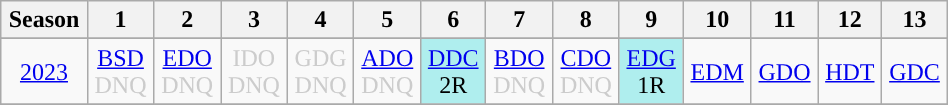<table class="wikitable" style="width:50%; margin:0">
<tr>
<th>Season</th>
<th>1</th>
<th>2</th>
<th>3</th>
<th>4</th>
<th>5</th>
<th>6</th>
<th>7</th>
<th>8</th>
<th>9</th>
<th>10</th>
<th>11</th>
<th>12</th>
<th>13</th>
</tr>
<tr>
</tr>
<tr>
<td style="text-align:center;"background:#efefef;"><a href='#'>2023</a></td>
<td style="text-align:center; color:#ccc;"><a href='#'>BSD</a><br>DNQ</td>
<td style="text-align:center; color:#ccc;"><a href='#'>EDO</a><br>DNQ</td>
<td style="text-align:center; color:#ccc;">IDO<br>DNQ</td>
<td style="text-align:center; color:#ccc;">GDG<br>DNQ</td>
<td style="text-align:center; color:#ccc;"><a href='#'>ADO</a><br>DNQ</td>
<td style="text-align:center; background:#afeeee;"><a href='#'>DDC</a><br>2R</td>
<td style="text-align:center; color:#ccc;"><a href='#'>BDO</a><br>DNQ</td>
<td style="text-align:center; color:#ccc;"><a href='#'>CDO</a><br>DNQ</td>
<td style="text-align:center; background:#afeeee;"><a href='#'>EDG</a><br>1R</td>
<td style="text-align:center;"><a href='#'>EDM</a><br></td>
<td style="text-align:center;"><a href='#'>GDO</a><br></td>
<td style="text-align:center;"><a href='#'>HDT</a><br></td>
<td style="text-align:center;"><a href='#'>GDC</a><br></td>
</tr>
<tr>
</tr>
</table>
